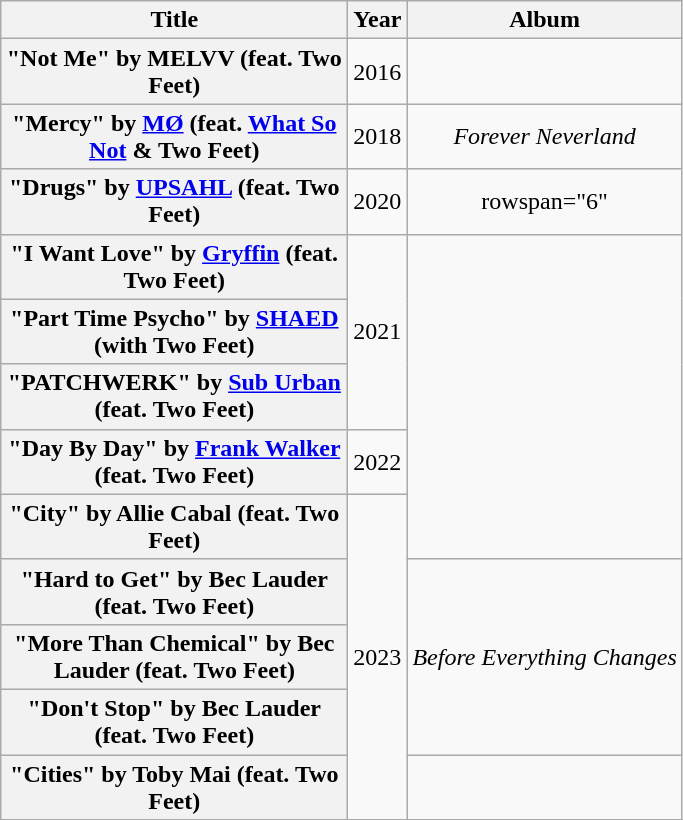<table class="wikitable plainrowheaders" style="text-align:center;">
<tr>
<th scope="col" style="width:14em;">Title</th>
<th scope="col">Year</th>
<th scope="col">Album</th>
</tr>
<tr>
<th scope="row">"Not Me" by MELVV (feat. Two Feet)</th>
<td>2016</td>
<td></td>
</tr>
<tr>
<th scope="row">"Mercy" by <a href='#'>MØ</a> (feat. <a href='#'>What So Not</a> & Two Feet)</th>
<td>2018</td>
<td><em>Forever Neverland</em></td>
</tr>
<tr>
<th scope="row">"Drugs" by <a href='#'>UPSAHL</a> (feat. Two Feet)</th>
<td>2020</td>
<td>rowspan="6" </td>
</tr>
<tr>
<th scope="row">"I Want Love" by <a href='#'>Gryffin</a> (feat. Two Feet)</th>
<td rowspan="3">2021</td>
</tr>
<tr>
<th scope="row">"Part Time Psycho" by <a href='#'>SHAED</a> (with Two Feet)</th>
</tr>
<tr>
<th scope="row">"PATCHWERK" by <a href='#'>Sub Urban</a> (feat. Two Feet)</th>
</tr>
<tr>
<th scope="row">"Day By Day" by <a href='#'>Frank Walker</a> (feat. Two Feet)</th>
<td>2022</td>
</tr>
<tr>
<th scope="row">"City" by Allie Cabal (feat. Two Feet)</th>
<td rowspan="5">2023</td>
</tr>
<tr>
<th scope="row">"Hard to Get" by Bec Lauder (feat. Two Feet)</th>
<td rowspan="3"><em>Before Everything Changes</em></td>
</tr>
<tr>
<th scope="row">"More Than Chemical" by Bec Lauder (feat. Two Feet)</th>
</tr>
<tr>
<th scope="row">"Don't Stop" by Bec Lauder (feat. Two Feet)</th>
</tr>
<tr>
<th scope="row">"Cities" by Toby Mai (feat. Two Feet)</th>
<td></td>
</tr>
<tr>
</tr>
</table>
